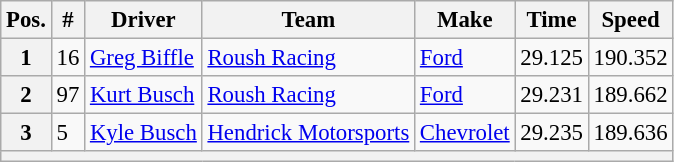<table class="wikitable" style="font-size:95%">
<tr>
<th>Pos.</th>
<th>#</th>
<th>Driver</th>
<th>Team</th>
<th>Make</th>
<th>Time</th>
<th>Speed</th>
</tr>
<tr>
<th>1</th>
<td>16</td>
<td><a href='#'>Greg Biffle</a></td>
<td><a href='#'>Roush Racing</a></td>
<td><a href='#'>Ford</a></td>
<td>29.125</td>
<td>190.352</td>
</tr>
<tr>
<th>2</th>
<td>97</td>
<td><a href='#'>Kurt Busch</a></td>
<td><a href='#'>Roush Racing</a></td>
<td><a href='#'>Ford</a></td>
<td>29.231</td>
<td>189.662</td>
</tr>
<tr>
<th>3</th>
<td>5</td>
<td><a href='#'>Kyle Busch</a></td>
<td><a href='#'>Hendrick Motorsports</a></td>
<td><a href='#'>Chevrolet</a></td>
<td>29.235</td>
<td>189.636</td>
</tr>
<tr>
<th colspan="7"></th>
</tr>
</table>
